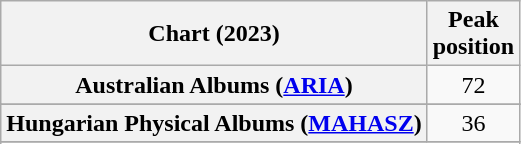<table class="wikitable sortable plainrowheaders" style="text-align:center">
<tr>
<th scope="col">Chart (2023)</th>
<th scope="col">Peak<br>position</th>
</tr>
<tr>
<th scope="row">Australian Albums (<a href='#'>ARIA</a>)</th>
<td>72</td>
</tr>
<tr>
</tr>
<tr>
</tr>
<tr>
</tr>
<tr>
</tr>
<tr>
</tr>
<tr>
</tr>
<tr>
</tr>
<tr>
</tr>
<tr>
<th scope="row">Hungarian Physical Albums (<a href='#'>MAHASZ</a>)</th>
<td>36</td>
</tr>
<tr>
</tr>
<tr>
</tr>
<tr>
</tr>
<tr>
</tr>
<tr>
</tr>
<tr>
</tr>
</table>
